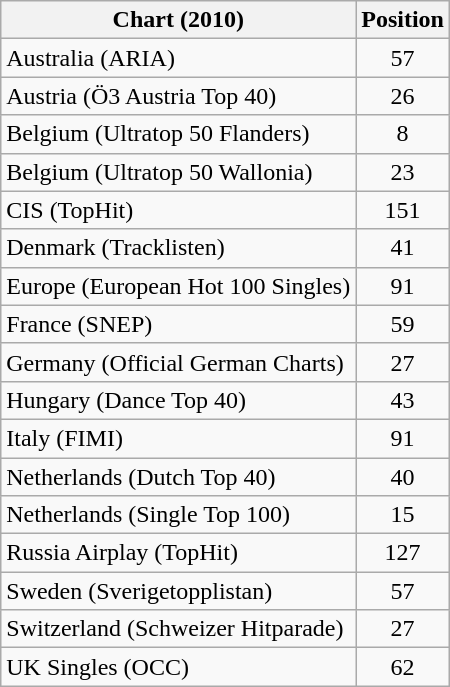<table class="wikitable sortable">
<tr>
<th>Chart (2010)</th>
<th>Position</th>
</tr>
<tr>
<td>Australia (ARIA)</td>
<td style="text-align:center;">57</td>
</tr>
<tr>
<td>Austria (Ö3 Austria Top 40)</td>
<td style="text-align:center;">26</td>
</tr>
<tr>
<td>Belgium (Ultratop 50 Flanders)</td>
<td style="text-align:center;">8</td>
</tr>
<tr>
<td>Belgium (Ultratop 50 Wallonia)</td>
<td style="text-align:center;">23</td>
</tr>
<tr>
<td>CIS (TopHit)</td>
<td style="text-align:center;">151</td>
</tr>
<tr>
<td>Denmark (Tracklisten)</td>
<td style="text-align:center;">41</td>
</tr>
<tr>
<td>Europe (European Hot 100 Singles)</td>
<td style="text-align:center;">91</td>
</tr>
<tr>
<td>France (SNEP)</td>
<td style="text-align:center;">59</td>
</tr>
<tr>
<td>Germany (Official German Charts)</td>
<td style="text-align:center;">27</td>
</tr>
<tr>
<td>Hungary (Dance Top 40)</td>
<td style="text-align:center;">43</td>
</tr>
<tr>
<td>Italy (FIMI)</td>
<td style="text-align:center;">91</td>
</tr>
<tr>
<td>Netherlands (Dutch Top 40)</td>
<td style="text-align:center;">40</td>
</tr>
<tr>
<td>Netherlands (Single Top 100)</td>
<td style="text-align:center;">15</td>
</tr>
<tr>
<td>Russia Airplay (TopHit)</td>
<td style="text-align:center;">127</td>
</tr>
<tr>
<td>Sweden (Sverigetopplistan)</td>
<td style="text-align:center;">57</td>
</tr>
<tr>
<td>Switzerland (Schweizer Hitparade)</td>
<td style="text-align:center;">27</td>
</tr>
<tr>
<td>UK Singles (OCC)</td>
<td style="text-align:center;">62</td>
</tr>
</table>
